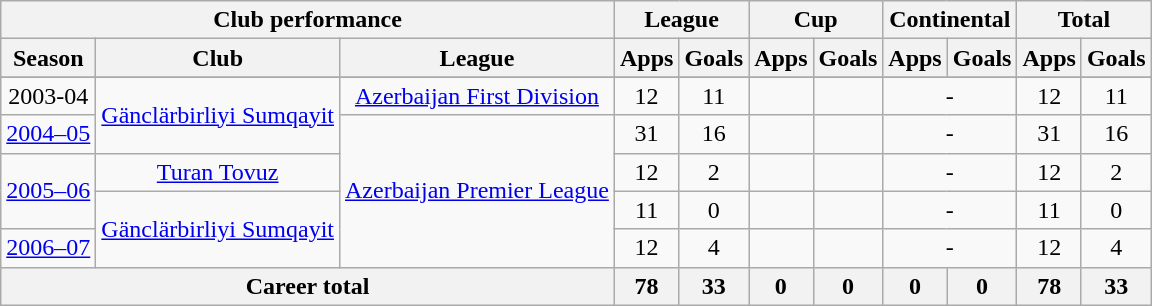<table class="wikitable" style="text-align:center">
<tr>
<th colspan=3>Club performance</th>
<th colspan=2>League</th>
<th colspan=2>Cup</th>
<th colspan=2>Continental</th>
<th colspan=2>Total</th>
</tr>
<tr>
<th>Season</th>
<th>Club</th>
<th>League</th>
<th>Apps</th>
<th>Goals</th>
<th>Apps</th>
<th>Goals</th>
<th>Apps</th>
<th>Goals</th>
<th>Apps</th>
<th>Goals</th>
</tr>
<tr>
</tr>
<tr>
<td>2003-04</td>
<td rowspan="2"><a href='#'>Gänclärbirliyi Sumqayit</a></td>
<td><a href='#'>Azerbaijan First Division</a></td>
<td>12</td>
<td>11</td>
<td></td>
<td></td>
<td colspan="2">-</td>
<td>12</td>
<td>11</td>
</tr>
<tr>
<td><a href='#'>2004–05</a></td>
<td rowspan="4"><a href='#'>Azerbaijan Premier League</a></td>
<td>31</td>
<td>16</td>
<td></td>
<td></td>
<td colspan="2">-</td>
<td>31</td>
<td>16</td>
</tr>
<tr>
<td rowspan="2"><a href='#'>2005–06</a></td>
<td><a href='#'>Turan Tovuz</a></td>
<td>12</td>
<td>2</td>
<td></td>
<td></td>
<td colspan="2">-</td>
<td>12</td>
<td>2</td>
</tr>
<tr>
<td rowspan="2"><a href='#'>Gänclärbirliyi Sumqayit</a></td>
<td>11</td>
<td>0</td>
<td></td>
<td></td>
<td colspan="2">-</td>
<td>11</td>
<td>0</td>
</tr>
<tr>
<td><a href='#'>2006–07</a></td>
<td>12</td>
<td>4</td>
<td></td>
<td></td>
<td colspan="2">-</td>
<td>12</td>
<td>4</td>
</tr>
<tr>
<th colspan=3>Career total</th>
<th>78</th>
<th>33</th>
<th>0</th>
<th>0</th>
<th>0</th>
<th>0</th>
<th>78</th>
<th>33</th>
</tr>
</table>
